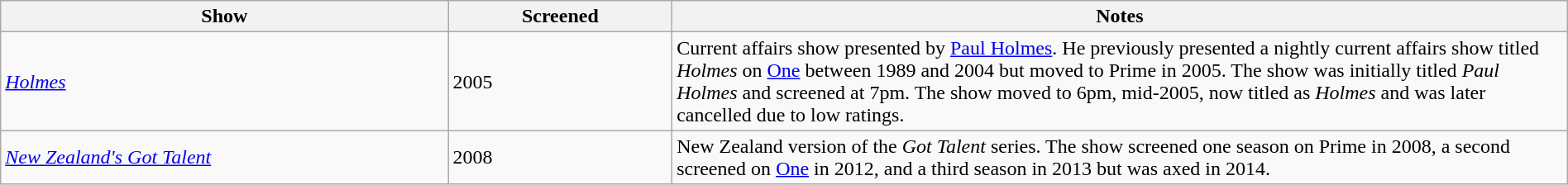<table class="wikitable" width=100%>
<tr>
<th width=20%>Show</th>
<th width=10%>Screened</th>
<th width=40%>Notes</th>
</tr>
<tr>
<td><em><a href='#'>Holmes</a></em></td>
<td>2005</td>
<td>Current affairs show presented by <a href='#'>Paul Holmes</a>. He previously presented a nightly current affairs show titled <em>Holmes</em> on <a href='#'>One</a> between 1989 and 2004 but moved to Prime in 2005. The show was initially titled <em>Paul Holmes</em> and screened at 7pm. The show moved to 6pm, mid-2005, now titled as <em>Holmes</em> and was later cancelled due to low ratings.</td>
</tr>
<tr>
<td><em><a href='#'>New Zealand's Got Talent</a></em></td>
<td>2008</td>
<td>New Zealand version of the <em>Got Talent</em> series. The show screened one season on Prime in 2008, a second screened on <a href='#'>One</a> in 2012, and a third season in 2013 but was axed in 2014.</td>
</tr>
</table>
